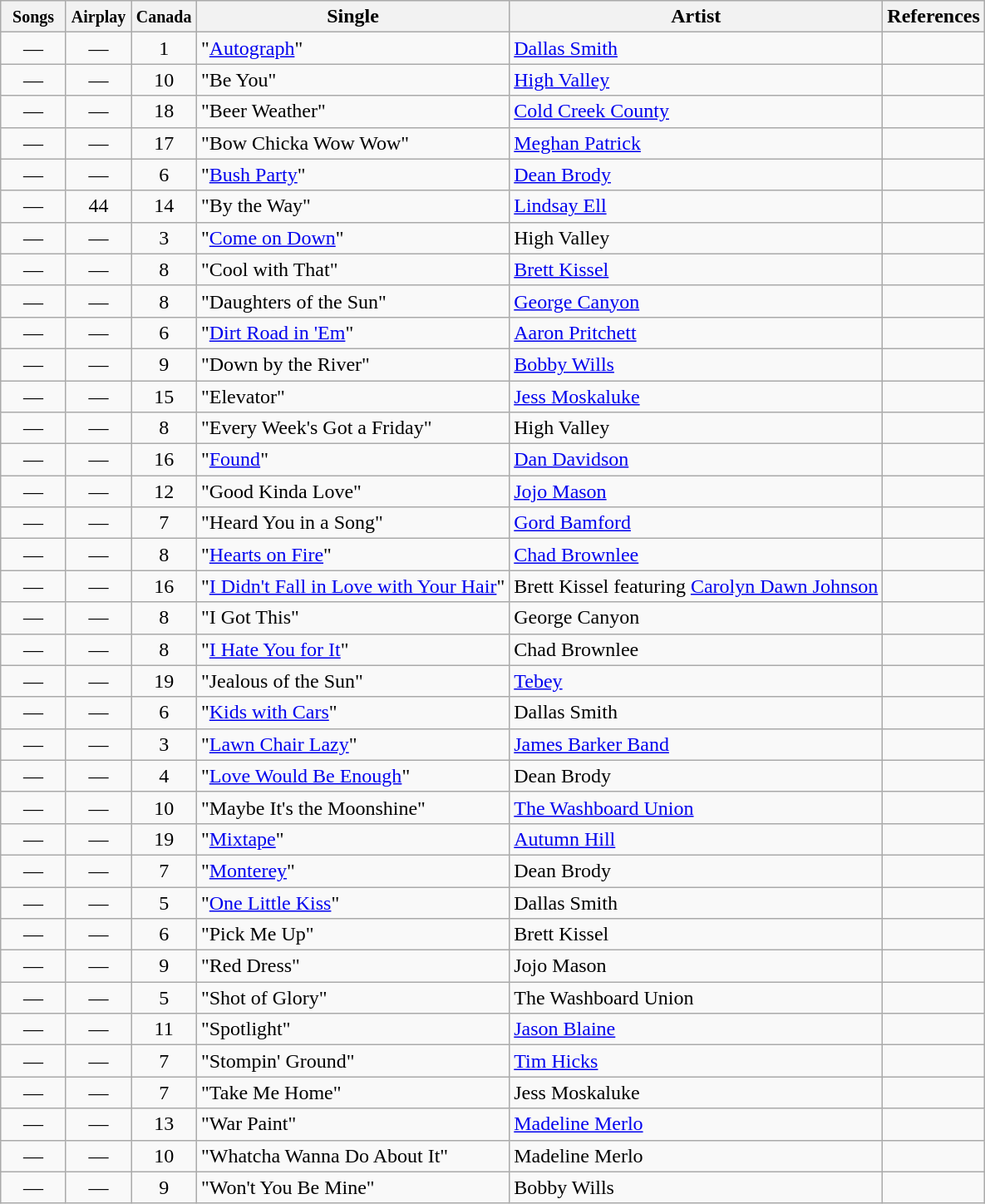<table class="wikitable sortable">
<tr>
<th width=45><small>Songs</small></th>
<th width=45><small>Airplay</small></th>
<th width=45><small>Canada</small></th>
<th width=auto>Single</th>
<th width=auto>Artist</th>
<th width=auto>References</th>
</tr>
<tr>
<td align=center>—</td>
<td align=center>—</td>
<td align=center>1</td>
<td>"<a href='#'>Autograph</a>"</td>
<td><a href='#'>Dallas Smith</a></td>
<td align=center></td>
</tr>
<tr>
<td align=center>—</td>
<td align=center>—</td>
<td align=center>10</td>
<td>"Be You"</td>
<td><a href='#'>High Valley</a></td>
<td align=center></td>
</tr>
<tr>
<td align=center>—</td>
<td align=center>—</td>
<td align=center>18</td>
<td>"Beer Weather"</td>
<td><a href='#'>Cold Creek County</a></td>
<td align=center></td>
</tr>
<tr>
<td align=center>—</td>
<td align=center>—</td>
<td align=center>17</td>
<td>"Bow Chicka Wow Wow"</td>
<td><a href='#'>Meghan Patrick</a></td>
<td align=center></td>
</tr>
<tr>
<td align=center>—</td>
<td align=center>—</td>
<td align=center>6</td>
<td>"<a href='#'>Bush Party</a>"</td>
<td><a href='#'>Dean Brody</a></td>
<td align=center></td>
</tr>
<tr>
<td align=center>—</td>
<td align=center>44</td>
<td align=center>14</td>
<td>"By the Way"</td>
<td><a href='#'>Lindsay Ell</a></td>
<td align=center></td>
</tr>
<tr>
<td align=center>—</td>
<td align=center>—</td>
<td align=center>3</td>
<td>"<a href='#'>Come on Down</a>"</td>
<td>High Valley</td>
<td align=center></td>
</tr>
<tr>
<td align=center>—</td>
<td align=center>—</td>
<td align=center>8</td>
<td>"Cool with That"</td>
<td><a href='#'>Brett Kissel</a></td>
<td align=center></td>
</tr>
<tr>
<td align=center>—</td>
<td align=center>—</td>
<td align=center>8</td>
<td>"Daughters of the Sun"</td>
<td><a href='#'>George Canyon</a></td>
<td align=center></td>
</tr>
<tr>
<td align=center>—</td>
<td align=center>—</td>
<td align=center>6</td>
<td>"<a href='#'>Dirt Road in 'Em</a>"</td>
<td><a href='#'>Aaron Pritchett</a></td>
<td align=center></td>
</tr>
<tr>
<td align=center>—</td>
<td align=center>—</td>
<td align=center>9</td>
<td>"Down by the River"</td>
<td><a href='#'>Bobby Wills</a></td>
<td align=center></td>
</tr>
<tr>
<td align=center>—</td>
<td align=center>—</td>
<td align=center>15</td>
<td>"Elevator"</td>
<td><a href='#'>Jess Moskaluke</a></td>
<td align=center></td>
</tr>
<tr>
<td align=center>—</td>
<td align=center>—</td>
<td align=center>8</td>
<td>"Every Week's Got a Friday"</td>
<td>High Valley</td>
<td align=center></td>
</tr>
<tr>
<td align=center>—</td>
<td align=center>—</td>
<td align=center>16</td>
<td>"<a href='#'>Found</a>"</td>
<td><a href='#'>Dan Davidson</a></td>
<td align=center></td>
</tr>
<tr>
<td align=center>—</td>
<td align=center>—</td>
<td align=center>12</td>
<td>"Good Kinda Love"</td>
<td><a href='#'>Jojo Mason</a></td>
<td align=center></td>
</tr>
<tr>
<td align=center>—</td>
<td align=center>—</td>
<td align=center>7</td>
<td>"Heard You in a Song"</td>
<td><a href='#'>Gord Bamford</a></td>
<td align=center></td>
</tr>
<tr>
<td align=center>—</td>
<td align=center>—</td>
<td align=center>8</td>
<td>"<a href='#'>Hearts on Fire</a>"</td>
<td><a href='#'>Chad Brownlee</a></td>
<td align=center></td>
</tr>
<tr>
<td align=center>—</td>
<td align=center>—</td>
<td align=center>16</td>
<td>"<a href='#'>I Didn't Fall in Love with Your Hair</a>"</td>
<td>Brett Kissel featuring <a href='#'>Carolyn Dawn Johnson</a></td>
<td align=center></td>
</tr>
<tr>
<td align=center>—</td>
<td align=center>—</td>
<td align=center>8</td>
<td>"I Got This"</td>
<td>George Canyon</td>
<td align=center></td>
</tr>
<tr>
<td align=center>—</td>
<td align=center>—</td>
<td align=center>8</td>
<td>"<a href='#'>I Hate You for It</a>"</td>
<td>Chad Brownlee</td>
<td align=center></td>
</tr>
<tr>
<td align=center>—</td>
<td align=center>—</td>
<td align=center>19</td>
<td>"Jealous of the Sun"</td>
<td><a href='#'>Tebey</a></td>
<td align=center></td>
</tr>
<tr>
<td align=center>—</td>
<td align=center>—</td>
<td align=center>6</td>
<td>"<a href='#'>Kids with Cars</a>"</td>
<td>Dallas Smith</td>
<td align=center></td>
</tr>
<tr>
<td align=center>—</td>
<td align=center>—</td>
<td align=center>3</td>
<td>"<a href='#'>Lawn Chair Lazy</a>"</td>
<td><a href='#'>James Barker Band</a></td>
<td align=center></td>
</tr>
<tr>
<td align=center>—</td>
<td align=center>—</td>
<td align=center>4</td>
<td>"<a href='#'>Love Would Be Enough</a>"</td>
<td>Dean Brody</td>
<td align=center></td>
</tr>
<tr>
<td align=center>—</td>
<td align=center>—</td>
<td align=center>10</td>
<td>"Maybe It's the Moonshine"</td>
<td><a href='#'>The Washboard Union</a></td>
<td align=center></td>
</tr>
<tr>
<td align=center>—</td>
<td align=center>—</td>
<td align=center>19</td>
<td>"<a href='#'>Mixtape</a>"</td>
<td><a href='#'>Autumn Hill</a></td>
<td align=center></td>
</tr>
<tr>
<td align=center>—</td>
<td align=center>—</td>
<td align=center>7</td>
<td>"<a href='#'>Monterey</a>"</td>
<td>Dean Brody</td>
<td align=center></td>
</tr>
<tr>
<td align=center>—</td>
<td align=center>—</td>
<td align=center>5</td>
<td>"<a href='#'>One Little Kiss</a>"</td>
<td>Dallas Smith</td>
<td align=center></td>
</tr>
<tr>
<td align=center>—</td>
<td align=center>—</td>
<td align=center>6</td>
<td>"Pick Me Up"</td>
<td>Brett Kissel</td>
<td align=center></td>
</tr>
<tr>
<td align=center>—</td>
<td align=center>—</td>
<td align=center>9</td>
<td>"Red Dress"</td>
<td>Jojo Mason</td>
<td align=center></td>
</tr>
<tr>
<td align=center>—</td>
<td align=center>—</td>
<td align=center>5</td>
<td>"Shot of Glory"</td>
<td>The Washboard Union</td>
<td align=center></td>
</tr>
<tr>
<td align=center>—</td>
<td align=center>—</td>
<td align=center>11</td>
<td>"Spotlight"</td>
<td><a href='#'>Jason Blaine</a></td>
<td align=center></td>
</tr>
<tr>
<td align=center>—</td>
<td align=center>—</td>
<td align=center>7</td>
<td>"Stompin' Ground"</td>
<td><a href='#'>Tim Hicks</a></td>
<td align=center></td>
</tr>
<tr>
<td align=center>—</td>
<td align=center>—</td>
<td align=center>7</td>
<td>"Take Me Home"</td>
<td>Jess Moskaluke</td>
<td align=center></td>
</tr>
<tr>
<td align=center>—</td>
<td align=center>—</td>
<td align=center>13</td>
<td>"War Paint"</td>
<td><a href='#'>Madeline Merlo</a></td>
<td align=center></td>
</tr>
<tr>
<td align=center>—</td>
<td align=center>—</td>
<td align=center>10</td>
<td>"Whatcha Wanna Do About It"</td>
<td>Madeline Merlo</td>
<td align=center></td>
</tr>
<tr>
<td align=center>—</td>
<td align=center>—</td>
<td align=center>9</td>
<td>"Won't You Be Mine"</td>
<td>Bobby Wills</td>
<td align=center></td>
</tr>
</table>
